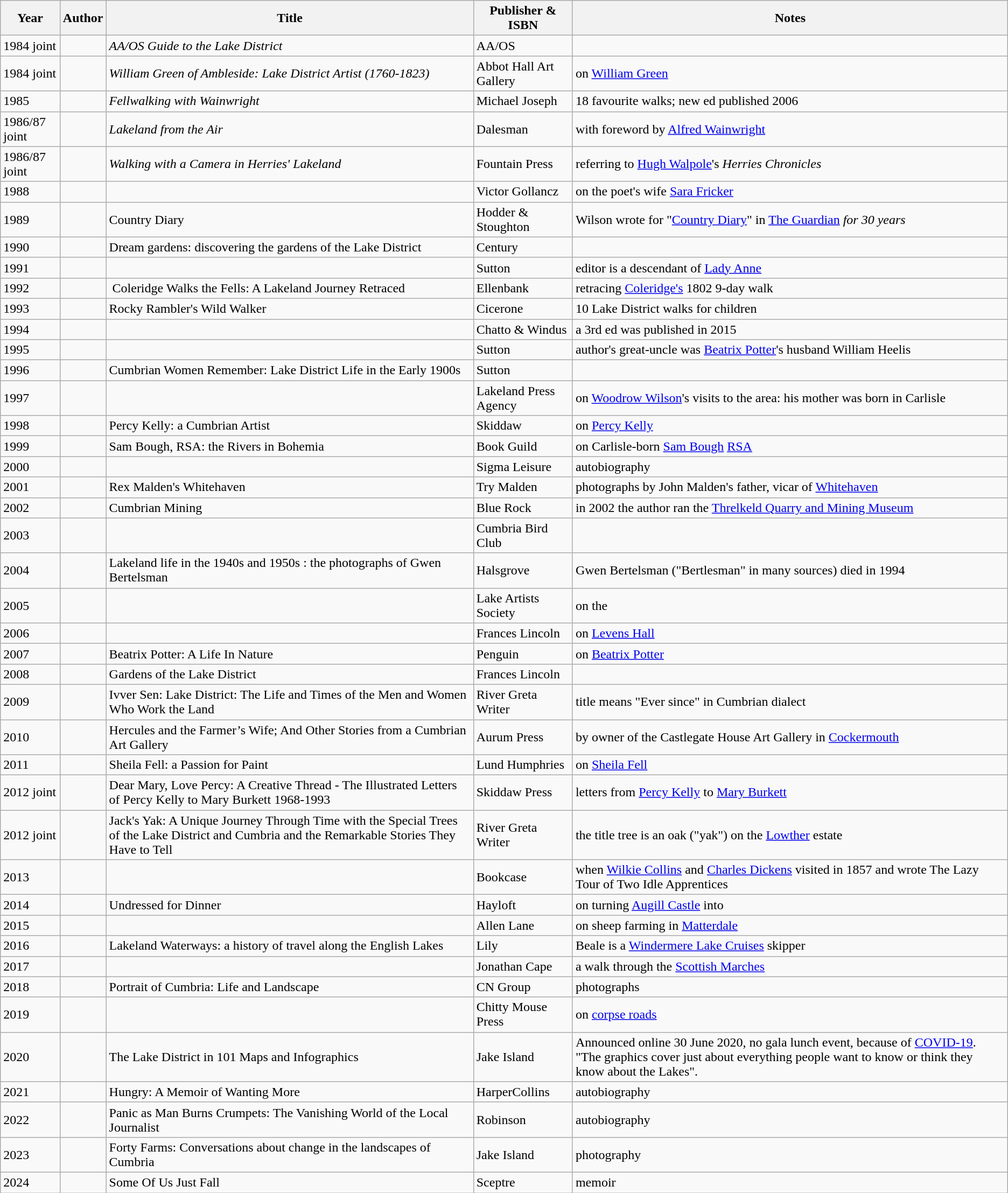<table class="wikitable sortable">
<tr>
<th>Year</th>
<th>Author</th>
<th>Title</th>
<th>Publisher & ISBN</th>
<th>Notes</th>
</tr>
<tr>
<td>1984 joint</td>
<td></td>
<td><em>AA/OS Guide to the Lake District</em></td>
<td>AA/OS </td>
<td></td>
</tr>
<tr>
<td>1984 joint</td>
<td></td>
<td><em>William Green of Ambleside: Lake District Artist (1760-1823) </em></td>
<td>Abbot Hall Art Gallery </td>
<td>on <a href='#'>William Green</a></td>
</tr>
<tr>
<td>1985</td>
<td></td>
<td><em>Fellwalking with Wainwright</em></td>
<td>Michael Joseph </td>
<td>18 favourite walks; new ed published 2006</td>
</tr>
<tr>
<td>1986/87 joint</td>
<td></td>
<td><em>Lakeland from the Air</em></td>
<td>Dalesman </td>
<td>with foreword by <a href='#'>Alfred Wainwright</a></td>
</tr>
<tr>
<td>1986/87 joint </td>
<td></td>
<td><em>Walking with a Camera in Herries' Lakeland</em></td>
<td>Fountain Press </td>
<td>referring to <a href='#'>Hugh Walpole</a>'s <em>Herries Chronicles</td>
</tr>
<tr>
<td>1988</td>
<td></td>
<td></em><em></td>
<td>Victor Gollancz </td>
<td>on the poet's wife <a href='#'>Sara Fricker</a></td>
</tr>
<tr>
<td>1989</td>
<td></td>
<td></em>Country Diary<em></td>
<td>Hodder & Stoughton </td>
<td>Wilson wrote for "<a href='#'>Country Diary</a>" in </em><a href='#'>The Guardian</a><em> for 30 years</td>
</tr>
<tr>
<td>1990</td>
<td></td>
<td></em>Dream gardens: discovering the gardens of the Lake District<em></td>
<td>Century </td>
<td></td>
</tr>
<tr>
<td>1991</td>
<td></td>
<td></em><em></td>
<td>Sutton </td>
<td>editor is a descendant of <a href='#'>Lady Anne</a></td>
</tr>
<tr>
<td>1992</td>
<td></td>
<td> </em>Coleridge Walks the Fells: A Lakeland Journey Retraced <em></td>
<td>Ellenbank </td>
<td>retracing <a href='#'>Coleridge's</a> 1802 9-day walk</td>
</tr>
<tr>
<td>1993</td>
<td></td>
<td></em>Rocky Rambler's Wild Walker<em></td>
<td>Cicerone </td>
<td>10 Lake District walks for children</td>
</tr>
<tr>
<td>1994</td>
<td></td>
<td></em><em></td>
<td>Chatto & Windus </td>
<td>a 3rd ed was published in 2015</td>
</tr>
<tr>
<td>1995</td>
<td></td>
<td></em><em></td>
<td>Sutton </td>
<td>author's great-uncle was <a href='#'>Beatrix Potter</a>'s husband William Heelis</td>
</tr>
<tr>
<td>1996</td>
<td></td>
<td></em>Cumbrian Women Remember: Lake District Life in the Early 1900s<em></td>
<td>Sutton </td>
<td></td>
</tr>
<tr>
<td>1997</td>
<td></td>
<td></em><em></td>
<td>Lakeland Press Agency </td>
<td>on <a href='#'>Woodrow Wilson</a>'s visits to the area: his mother was born in Carlisle</td>
</tr>
<tr>
<td>1998</td>
<td></td>
<td></em>Percy Kelly: a Cumbrian Artist<em></td>
<td>Skiddaw </td>
<td>on <a href='#'>Percy Kelly</a></td>
</tr>
<tr>
<td>1999</td>
<td></td>
<td></em>Sam Bough, RSA: the Rivers in Bohemia<em></td>
<td>Book Guild </td>
<td>on Carlisle-born <a href='#'>Sam Bough</a> <a href='#'>RSA</a></td>
</tr>
<tr>
<td>2000</td>
<td></td>
<td></em> <em></td>
<td>Sigma Leisure </td>
<td>autobiography</td>
</tr>
<tr>
<td>2001</td>
<td></td>
<td></em>Rex Malden's Whitehaven<em></td>
<td>Try Malden </td>
<td>photographs by John Malden's father, vicar of <a href='#'>Whitehaven</a></td>
</tr>
<tr>
<td>2002</td>
<td></td>
<td></em>Cumbrian Mining<em></td>
<td>Blue Rock </td>
<td>in 2002 the author ran the <a href='#'>Threlkeld Quarry and Mining Museum</a></td>
</tr>
<tr>
<td>2003</td>
<td></td>
<td></em><em></td>
<td>Cumbria Bird Club </td>
<td></td>
</tr>
<tr>
<td>2004</td>
<td></td>
<td></em>Lakeland life in the 1940s and 1950s : the photographs of Gwen Bertelsman<em></td>
<td>Halsgrove </td>
<td>Gwen Bertelsman ("Bertlesman" in many sources) died in 1994</td>
</tr>
<tr>
<td>2005</td>
<td></td>
<td></em><em></td>
<td>Lake Artists Society </td>
<td>on the </td>
</tr>
<tr>
<td>2006</td>
<td></td>
<td></em><em></td>
<td>Frances Lincoln </td>
<td>on <a href='#'>Levens Hall</a></td>
</tr>
<tr>
<td>2007</td>
<td></td>
<td></em>Beatrix Potter: A Life In Nature<em></td>
<td>Penguin </td>
<td>on <a href='#'>Beatrix Potter</a></td>
</tr>
<tr>
<td>2008</td>
<td></td>
<td></em>Gardens of the Lake District<em></td>
<td>Frances Lincoln </td>
<td></td>
</tr>
<tr>
<td>2009</td>
<td></td>
<td></em>Ivver Sen: Lake District: The Life and Times of the Men and Women Who Work the Land <em></td>
<td>River Greta Writer </td>
<td>title means "Ever since" in Cumbrian dialect</td>
</tr>
<tr>
<td>2010</td>
<td></td>
<td></em>Hercules and the Farmer’s Wife; And Other Stories from a Cumbrian Art Gallery<em></td>
<td>Aurum Press </td>
<td>by owner of the Castlegate House Art Gallery in <a href='#'>Cockermouth</a></td>
</tr>
<tr>
<td>2011</td>
<td></td>
<td></em>Sheila Fell: a Passion for Paint<em></td>
<td>Lund Humphries </td>
<td>on <a href='#'>Sheila Fell</a></td>
</tr>
<tr>
<td>2012 joint</td>
<td></td>
<td></em>Dear Mary, Love Percy: A Creative Thread - The Illustrated Letters of Percy Kelly to Mary Burkett 1968-1993<em></td>
<td>Skiddaw Press </td>
<td>letters from <a href='#'>Percy Kelly</a> to <a href='#'>Mary Burkett</a></td>
</tr>
<tr>
<td>2012 joint</td>
<td></td>
<td></em>Jack's Yak: A Unique Journey Through Time with the Special Trees of the Lake District and Cumbria and the Remarkable Stories They Have to Tell<em></td>
<td>River Greta Writer </td>
<td>the title tree is an oak ("yak") on the <a href='#'>Lowther</a> estate</td>
</tr>
<tr>
<td>2013</td>
<td></td>
<td></em><em></td>
<td>Bookcase </td>
<td>when <a href='#'>Wilkie Collins</a> and <a href='#'>Charles Dickens</a> visited in 1857 and  wrote </em>The Lazy Tour of Two Idle Apprentices<em></td>
</tr>
<tr>
<td>2014</td>
<td></td>
<td></em>Undressed for Dinner<em></td>
<td>Hayloft </td>
<td>on turning <a href='#'>Augill Castle</a> into </td>
</tr>
<tr>
<td>2015</td>
<td></td>
<td></em><em></td>
<td>Allen Lane </td>
<td>on sheep farming in <a href='#'>Matterdale</a></td>
</tr>
<tr>
<td>2016</td>
<td></td>
<td></em>Lakeland Waterways: a history of travel along the English Lakes<em></td>
<td>Lily </td>
<td>Beale is a <a href='#'>Windermere Lake Cruises</a> skipper</td>
</tr>
<tr>
<td>2017</td>
<td></td>
<td></em><em></td>
<td>Jonathan Cape </td>
<td>a walk through the <a href='#'>Scottish Marches</a></td>
</tr>
<tr>
<td>2018</td>
<td></td>
<td></em>Portrait of Cumbria: Life and Landscape<em></td>
<td>CN Group </td>
<td>photographs</td>
</tr>
<tr>
<td>2019</td>
<td></td>
<td></em><em></td>
<td>Chitty Mouse Press </td>
<td>on <a href='#'>corpse roads</a></td>
</tr>
<tr>
<td>2020</td>
<td></td>
<td></em>The Lake District in 101 Maps and Infographics<em></td>
<td>Jake Island </td>
<td>Announced online 30 June 2020, no gala lunch event, because of <a href='#'>COVID-19</a>. "The graphics cover just about everything people want to know or think they know about the Lakes".</td>
</tr>
<tr>
<td>2021</td>
<td></td>
<td></em>Hungry: A Memoir of Wanting More<em></td>
<td>HarperCollins </td>
<td>autobiography</td>
</tr>
<tr>
<td>2022</td>
<td></td>
<td></em>Panic as Man Burns Crumpets: The Vanishing World of the Local Journalist<em></td>
<td>Robinson </td>
<td>autobiography</td>
</tr>
<tr>
<td>2023</td>
<td></td>
<td></em>Forty Farms: Conversations about change in the landscapes of Cumbria<em></td>
<td>Jake Island </td>
<td>photography</td>
</tr>
<tr>
<td>2024</td>
<td></td>
<td></em>Some Of Us Just Fall<em></td>
<td>Sceptre </td>
<td>memoir</td>
</tr>
</table>
